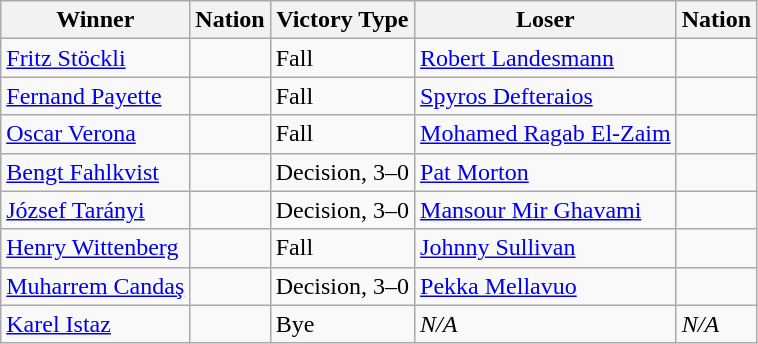<table class="wikitable sortable" style="text-align:left;">
<tr>
<th>Winner</th>
<th>Nation</th>
<th>Victory Type</th>
<th>Loser</th>
<th>Nation</th>
</tr>
<tr>
<td><a href='#'>Fritz Stöckli</a></td>
<td></td>
<td>Fall</td>
<td><a href='#'>Robert Landesmann</a></td>
<td></td>
</tr>
<tr>
<td><a href='#'>Fernand Payette</a></td>
<td></td>
<td>Fall</td>
<td><a href='#'>Spyros Defteraios</a></td>
<td></td>
</tr>
<tr>
<td><a href='#'>Oscar Verona</a></td>
<td></td>
<td>Fall</td>
<td><a href='#'>Mohamed Ragab El-Zaim</a></td>
<td></td>
</tr>
<tr>
<td><a href='#'>Bengt Fahlkvist</a></td>
<td></td>
<td>Decision, 3–0</td>
<td><a href='#'>Pat Morton</a></td>
<td></td>
</tr>
<tr>
<td><a href='#'>József Tarányi</a></td>
<td></td>
<td>Decision, 3–0</td>
<td><a href='#'>Mansour Mir Ghavami</a></td>
<td></td>
</tr>
<tr>
<td><a href='#'>Henry Wittenberg</a></td>
<td></td>
<td>Fall</td>
<td><a href='#'>Johnny Sullivan</a></td>
<td></td>
</tr>
<tr>
<td><a href='#'>Muharrem Candaş</a></td>
<td></td>
<td>Decision, 3–0</td>
<td><a href='#'>Pekka Mellavuo</a></td>
<td></td>
</tr>
<tr>
<td><a href='#'>Karel Istaz</a></td>
<td></td>
<td>Bye</td>
<td><em>N/A</em></td>
<td><em>N/A</em></td>
</tr>
</table>
